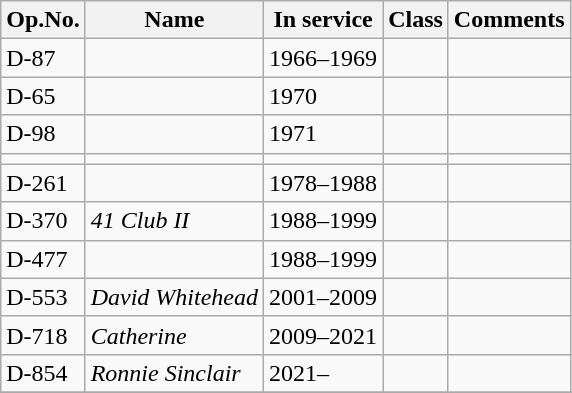<table class="wikitable">
<tr>
<th>Op.No.</th>
<th>Name</th>
<th>In service</th>
<th>Class</th>
<th>Comments</th>
</tr>
<tr>
<td>D-87</td>
<td></td>
<td>1966–1969</td>
<td></td>
<td></td>
</tr>
<tr>
<td>D-65</td>
<td></td>
<td>1970</td>
<td></td>
<td></td>
</tr>
<tr>
<td>D-98</td>
<td></td>
<td>1971</td>
<td></td>
<td></td>
</tr>
<tr>
<td></td>
<td></td>
<td></td>
<td></td>
<td></td>
</tr>
<tr>
<td>D-261</td>
<td></td>
<td>1978–1988</td>
<td></td>
<td></td>
</tr>
<tr>
<td>D-370</td>
<td><em>41 Club II</em></td>
<td>1988–1999</td>
<td></td>
<td></td>
</tr>
<tr>
<td>D-477</td>
<td></td>
<td>1988–1999</td>
<td></td>
<td></td>
</tr>
<tr>
<td>D-553</td>
<td><em>David Whitehead</em></td>
<td>2001–2009</td>
<td></td>
<td></td>
</tr>
<tr>
<td>D-718</td>
<td><em>Catherine</em></td>
<td>2009–2021</td>
<td></td>
<td></td>
</tr>
<tr>
<td>D-854</td>
<td><em>Ronnie Sinclair	</em></td>
<td>2021–</td>
<td></td>
<td></td>
</tr>
<tr>
</tr>
</table>
